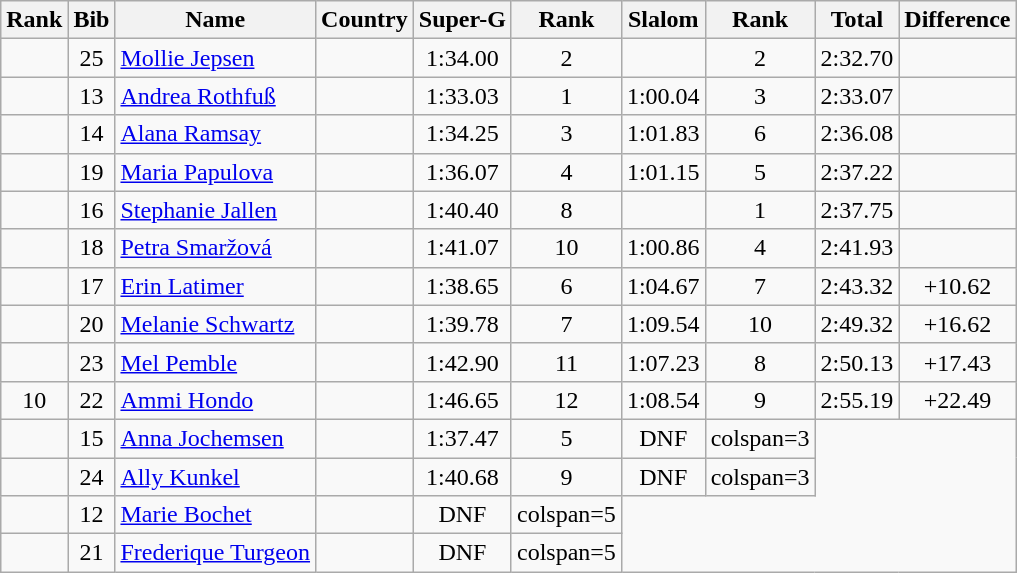<table class="wikitable sortable" style="text-align:center">
<tr>
<th>Rank</th>
<th>Bib</th>
<th>Name</th>
<th>Country</th>
<th>Super-G</th>
<th>Rank</th>
<th>Slalom</th>
<th>Rank</th>
<th>Total</th>
<th>Difference</th>
</tr>
<tr>
<td></td>
<td>25</td>
<td align="left"><a href='#'>Mollie Jepsen</a></td>
<td align="left"></td>
<td>1:34.00</td>
<td>2</td>
<td></td>
<td>2</td>
<td>2:32.70</td>
<td></td>
</tr>
<tr>
<td></td>
<td>13</td>
<td align="left"><a href='#'>Andrea Rothfuß</a></td>
<td align="left"></td>
<td>1:33.03</td>
<td>1</td>
<td>1:00.04</td>
<td>3</td>
<td>2:33.07</td>
<td></td>
</tr>
<tr>
<td></td>
<td>14</td>
<td align="left"><a href='#'>Alana Ramsay</a></td>
<td align="left"></td>
<td>1:34.25</td>
<td>3</td>
<td>1:01.83</td>
<td>6</td>
<td>2:36.08</td>
<td></td>
</tr>
<tr>
<td></td>
<td>19</td>
<td align="left"><a href='#'>Maria Papulova</a></td>
<td align="left"></td>
<td>1:36.07</td>
<td>4</td>
<td>1:01.15</td>
<td>5</td>
<td>2:37.22</td>
<td></td>
</tr>
<tr>
<td></td>
<td>16</td>
<td align="left"><a href='#'>Stephanie Jallen</a></td>
<td align="left"></td>
<td>1:40.40</td>
<td>8</td>
<td></td>
<td>1</td>
<td>2:37.75</td>
<td></td>
</tr>
<tr>
<td></td>
<td>18</td>
<td align="left"><a href='#'>Petra Smaržová</a></td>
<td align="left"></td>
<td>1:41.07</td>
<td>10</td>
<td>1:00.86</td>
<td>4</td>
<td>2:41.93</td>
<td></td>
</tr>
<tr>
<td></td>
<td>17</td>
<td align="left"><a href='#'>Erin Latimer</a></td>
<td align="left"></td>
<td>1:38.65</td>
<td>6</td>
<td>1:04.67</td>
<td>7</td>
<td>2:43.32</td>
<td>+10.62</td>
</tr>
<tr>
<td></td>
<td>20</td>
<td align="left"><a href='#'>Melanie Schwartz</a></td>
<td align="left"></td>
<td>1:39.78</td>
<td>7</td>
<td>1:09.54</td>
<td>10</td>
<td>2:49.32</td>
<td>+16.62</td>
</tr>
<tr>
<td></td>
<td>23</td>
<td align="left"><a href='#'>Mel Pemble</a></td>
<td align="left"></td>
<td>1:42.90</td>
<td>11</td>
<td>1:07.23</td>
<td>8</td>
<td>2:50.13</td>
<td>+17.43</td>
</tr>
<tr>
<td>10</td>
<td>22</td>
<td align="left"><a href='#'>Ammi Hondo</a></td>
<td align="left"></td>
<td>1:46.65</td>
<td>12</td>
<td>1:08.54</td>
<td>9</td>
<td>2:55.19</td>
<td>+22.49</td>
</tr>
<tr>
<td></td>
<td>15</td>
<td align="left"><a href='#'>Anna Jochemsen</a></td>
<td align="left"></td>
<td>1:37.47</td>
<td>5</td>
<td>DNF</td>
<td>colspan=3 </td>
</tr>
<tr>
<td></td>
<td>24</td>
<td align="left"><a href='#'>Ally Kunkel</a></td>
<td align="left"></td>
<td>1:40.68</td>
<td>9</td>
<td>DNF</td>
<td>colspan=3 </td>
</tr>
<tr>
<td></td>
<td>12</td>
<td align="left"><a href='#'>Marie Bochet</a></td>
<td align="left"></td>
<td>DNF</td>
<td>colspan=5 </td>
</tr>
<tr>
<td></td>
<td>21</td>
<td align="left"><a href='#'>Frederique Turgeon</a></td>
<td align="left"></td>
<td>DNF</td>
<td>colspan=5 </td>
</tr>
</table>
